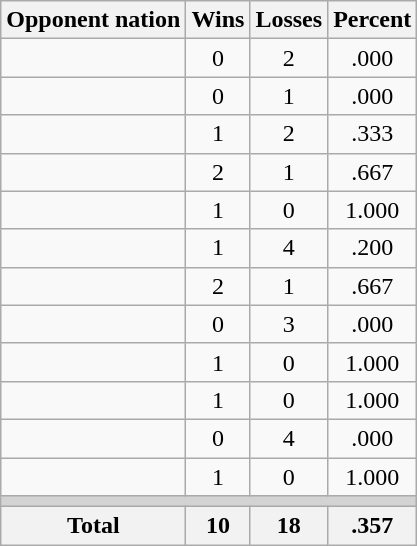<table class=wikitable>
<tr>
<th>Opponent nation</th>
<th>Wins</th>
<th>Losses</th>
<th>Percent</th>
</tr>
<tr align=center>
<td align=left></td>
<td>0</td>
<td>2</td>
<td>.000</td>
</tr>
<tr align=center>
<td align=left></td>
<td>0</td>
<td>1</td>
<td>.000</td>
</tr>
<tr align=center>
<td align=left></td>
<td>1</td>
<td>2</td>
<td>.333</td>
</tr>
<tr align=center>
<td align=left></td>
<td>2</td>
<td>1</td>
<td>.667</td>
</tr>
<tr align=center>
<td align=left></td>
<td>1</td>
<td>0</td>
<td>1.000</td>
</tr>
<tr align=center>
<td align=left></td>
<td>1</td>
<td>4</td>
<td>.200</td>
</tr>
<tr align=center>
<td align=left></td>
<td>2</td>
<td>1</td>
<td>.667</td>
</tr>
<tr align=center>
<td align=left></td>
<td>0</td>
<td>3</td>
<td>.000</td>
</tr>
<tr align=center>
<td align=left></td>
<td>1</td>
<td>0</td>
<td>1.000</td>
</tr>
<tr align=center>
<td align=left></td>
<td>1</td>
<td>0</td>
<td>1.000</td>
</tr>
<tr align=center>
<td align=left></td>
<td>0</td>
<td>4</td>
<td>.000</td>
</tr>
<tr align=center>
<td align=left></td>
<td>1</td>
<td>0</td>
<td>1.000</td>
</tr>
<tr>
<td colspan=4 bgcolor=lightgray></td>
</tr>
<tr>
<th>Total</th>
<th>10</th>
<th>18</th>
<th>.357</th>
</tr>
</table>
